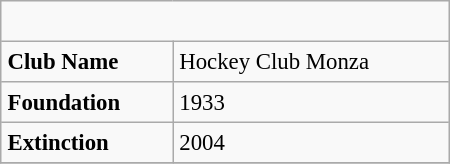<table border=1 align="right" cellpadding=4 cellspacing=0 width=300 style="margin: 0 0 1em 1em; background: #f9f9f9; border: 1px #aaaaaa solid; border-collapse: collapse; font-size: 95%;">
<tr>
<td align="center" colspan=2><br><table border="0" cellpadding="2" cellspacing="0">
</table>
</td>
</tr>
<tr>
<td><strong>Club Name</strong></td>
<td>Hockey Club Monza</td>
</tr>
<tr>
<td><strong>Foundation</strong></td>
<td>1933</td>
</tr>
<tr>
<td><strong>Extinction</strong></td>
<td>2004</td>
</tr>
<tr>
</tr>
</table>
